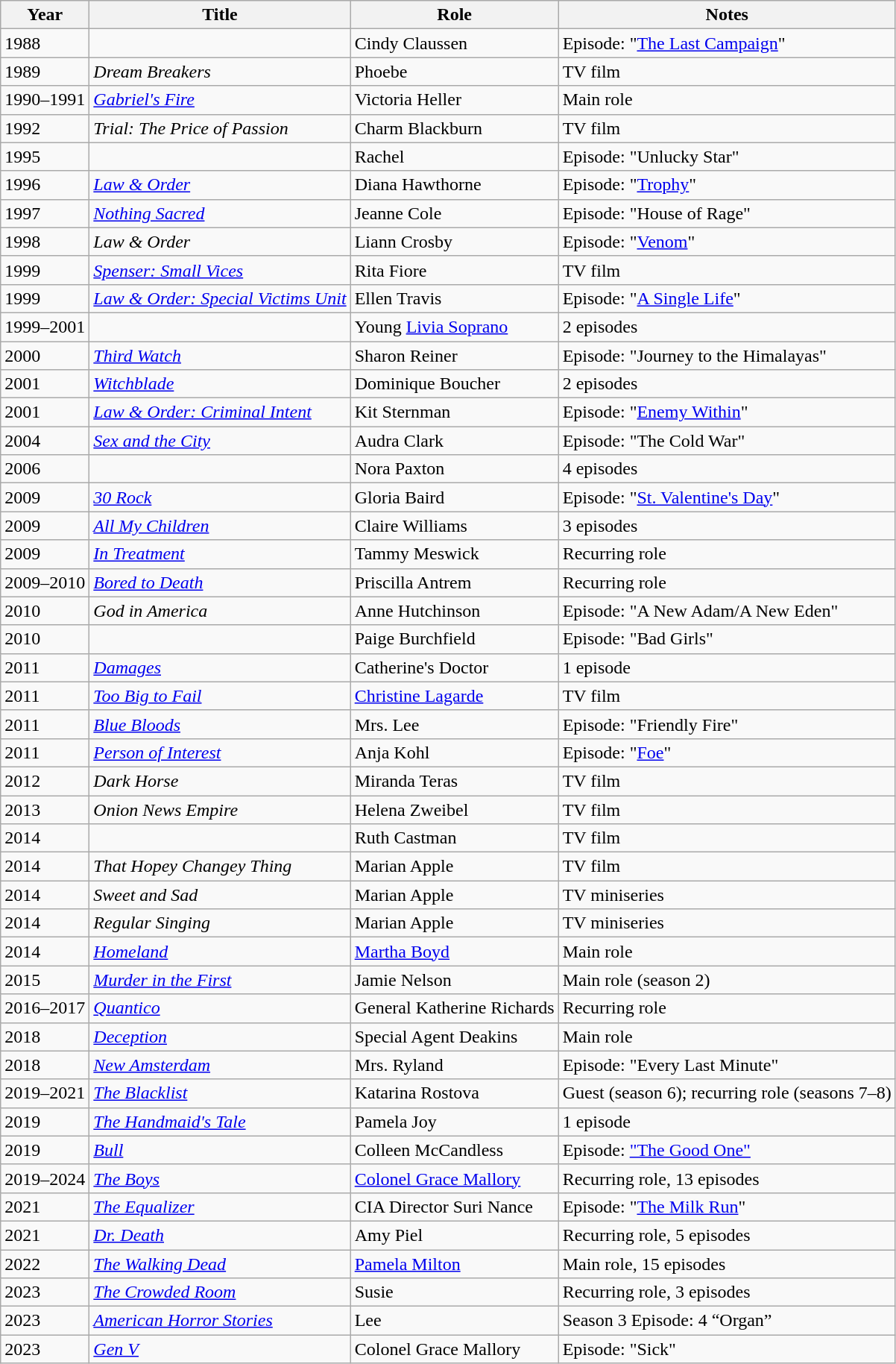<table class="wikitable sortable">
<tr>
<th>Year</th>
<th>Title</th>
<th>Role</th>
<th class="unsortable">Notes</th>
</tr>
<tr>
<td>1988</td>
<td><em></em></td>
<td>Cindy Claussen</td>
<td>Episode: "<a href='#'>The Last Campaign</a>"</td>
</tr>
<tr>
<td>1989</td>
<td><em>Dream Breakers</em></td>
<td>Phoebe</td>
<td>TV film</td>
</tr>
<tr>
<td>1990–1991</td>
<td><em><a href='#'>Gabriel's Fire</a></em></td>
<td>Victoria Heller</td>
<td>Main role</td>
</tr>
<tr>
<td>1992</td>
<td><em>Trial: The Price of Passion</em></td>
<td>Charm Blackburn</td>
<td>TV film</td>
</tr>
<tr>
<td>1995</td>
<td><em></em></td>
<td>Rachel</td>
<td>Episode: "Unlucky Star"</td>
</tr>
<tr>
<td>1996</td>
<td><em><a href='#'>Law & Order</a></em></td>
<td>Diana Hawthorne</td>
<td>Episode: "<a href='#'>Trophy</a>"</td>
</tr>
<tr>
<td>1997</td>
<td><em><a href='#'>Nothing Sacred</a></em></td>
<td>Jeanne Cole</td>
<td>Episode: "House of Rage"</td>
</tr>
<tr>
<td>1998</td>
<td><em>Law & Order</em></td>
<td>Liann Crosby</td>
<td>Episode: "<a href='#'>Venom</a>"</td>
</tr>
<tr>
<td>1999</td>
<td><em><a href='#'>Spenser: Small Vices</a></em></td>
<td>Rita Fiore</td>
<td>TV film</td>
</tr>
<tr>
<td>1999</td>
<td><em><a href='#'>Law & Order: Special Victims Unit</a></em></td>
<td>Ellen Travis</td>
<td>Episode: "<a href='#'>A Single Life</a>"</td>
</tr>
<tr>
<td>1999–2001</td>
<td><em></em></td>
<td>Young <a href='#'>Livia Soprano</a></td>
<td>2 episodes</td>
</tr>
<tr>
<td>2000</td>
<td><em><a href='#'>Third Watch</a></em></td>
<td>Sharon Reiner</td>
<td>Episode: "Journey to the Himalayas"</td>
</tr>
<tr>
<td>2001</td>
<td><em><a href='#'>Witchblade</a></em></td>
<td>Dominique Boucher</td>
<td>2 episodes</td>
</tr>
<tr>
<td>2001</td>
<td><em><a href='#'>Law & Order: Criminal Intent</a></em></td>
<td>Kit Sternman</td>
<td>Episode: "<a href='#'>Enemy Within</a>"</td>
</tr>
<tr>
<td>2004</td>
<td><em><a href='#'>Sex and the City</a></em></td>
<td>Audra Clark</td>
<td>Episode: "The Cold War"</td>
</tr>
<tr>
<td>2006</td>
<td><em></em></td>
<td>Nora Paxton</td>
<td>4 episodes</td>
</tr>
<tr>
<td>2009</td>
<td><em><a href='#'>30 Rock</a></em></td>
<td>Gloria Baird</td>
<td>Episode: "<a href='#'>St. Valentine's Day</a>"</td>
</tr>
<tr>
<td>2009</td>
<td><em><a href='#'>All My Children</a></em></td>
<td>Claire Williams</td>
<td>3 episodes</td>
</tr>
<tr>
<td>2009</td>
<td><em><a href='#'>In Treatment</a></em></td>
<td>Tammy Meswick</td>
<td>Recurring role</td>
</tr>
<tr>
<td>2009–2010</td>
<td><em><a href='#'>Bored to Death</a></em></td>
<td>Priscilla Antrem</td>
<td>Recurring role</td>
</tr>
<tr>
<td>2010</td>
<td><em>God in America</em></td>
<td>Anne Hutchinson</td>
<td>Episode: "A New Adam/A New Eden"</td>
</tr>
<tr>
<td>2010</td>
<td><em></em></td>
<td>Paige Burchfield</td>
<td>Episode: "Bad Girls"</td>
</tr>
<tr>
<td>2011</td>
<td><em><a href='#'>Damages</a></em></td>
<td>Catherine's Doctor</td>
<td>1 episode</td>
</tr>
<tr>
<td>2011</td>
<td><em><a href='#'>Too Big to Fail</a></em></td>
<td><a href='#'>Christine Lagarde</a></td>
<td>TV film</td>
</tr>
<tr>
<td>2011</td>
<td><em><a href='#'>Blue Bloods</a></em></td>
<td>Mrs. Lee</td>
<td>Episode: "Friendly Fire"</td>
</tr>
<tr>
<td>2011</td>
<td><em><a href='#'>Person of Interest</a></em></td>
<td>Anja Kohl</td>
<td>Episode: "<a href='#'>Foe</a>"</td>
</tr>
<tr>
<td>2012</td>
<td><em>Dark Horse</em></td>
<td>Miranda Teras</td>
<td>TV film</td>
</tr>
<tr>
<td>2013</td>
<td><em>Onion News Empire</em></td>
<td>Helena Zweibel</td>
<td>TV film</td>
</tr>
<tr>
<td>2014</td>
<td><em></em></td>
<td>Ruth Castman</td>
<td>TV film</td>
</tr>
<tr>
<td>2014</td>
<td><em>That Hopey Changey Thing</em></td>
<td>Marian Apple</td>
<td>TV film</td>
</tr>
<tr>
<td>2014</td>
<td><em>Sweet and Sad</em></td>
<td>Marian Apple</td>
<td>TV miniseries</td>
</tr>
<tr>
<td>2014</td>
<td><em>Regular Singing</em></td>
<td>Marian Apple</td>
<td>TV miniseries</td>
</tr>
<tr>
<td>2014</td>
<td><em><a href='#'>Homeland</a></em></td>
<td><a href='#'>Martha Boyd</a></td>
<td>Main role</td>
</tr>
<tr>
<td>2015</td>
<td><em><a href='#'>Murder in the First</a></em></td>
<td>Jamie Nelson</td>
<td>Main role (season 2)</td>
</tr>
<tr>
<td>2016–2017</td>
<td><em><a href='#'>Quantico</a></em></td>
<td>General Katherine Richards</td>
<td>Recurring role</td>
</tr>
<tr>
<td>2018</td>
<td><em><a href='#'>Deception</a></em></td>
<td>Special Agent Deakins</td>
<td>Main role</td>
</tr>
<tr>
<td>2018</td>
<td><em><a href='#'>New Amsterdam</a></em></td>
<td>Mrs. Ryland</td>
<td>Episode: "Every Last Minute"</td>
</tr>
<tr>
<td>2019–2021</td>
<td><em><a href='#'>The Blacklist</a></em></td>
<td>Katarina Rostova</td>
<td>Guest (season 6); recurring role (seasons 7–8)</td>
</tr>
<tr>
<td>2019</td>
<td><em><a href='#'>The Handmaid's Tale</a></em></td>
<td>Pamela Joy</td>
<td>1 episode</td>
</tr>
<tr>
<td>2019</td>
<td><em><a href='#'>Bull</a></em></td>
<td>Colleen McCandless</td>
<td>Episode: <a href='#'>"The Good One"</a></td>
</tr>
<tr>
<td>2019–2024</td>
<td><em><a href='#'>The Boys</a></em></td>
<td><a href='#'>Colonel Grace Mallory</a></td>
<td>Recurring role, 13 episodes</td>
</tr>
<tr>
<td>2021</td>
<td><em><a href='#'>The Equalizer</a></em></td>
<td>CIA Director Suri Nance</td>
<td>Episode: "<a href='#'>The Milk Run</a>"</td>
</tr>
<tr>
<td>2021</td>
<td><em><a href='#'>Dr. Death</a></em></td>
<td>Amy Piel</td>
<td>Recurring role, 5 episodes</td>
</tr>
<tr>
<td>2022</td>
<td><em><a href='#'>The Walking Dead</a></em></td>
<td><a href='#'>Pamela Milton</a></td>
<td>Main role, 15 episodes</td>
</tr>
<tr>
<td>2023</td>
<td><em><a href='#'>The Crowded Room</a></em></td>
<td>Susie</td>
<td>Recurring role, 3 episodes</td>
</tr>
<tr>
<td>2023</td>
<td><em><a href='#'>American Horror Stories</a></em></td>
<td>Lee</td>
<td>Season 3 Episode: 4 “Organ”</td>
</tr>
<tr>
<td>2023</td>
<td><em><a href='#'>Gen V</a></em></td>
<td>Colonel Grace Mallory</td>
<td>Episode: "Sick"</td>
</tr>
</table>
